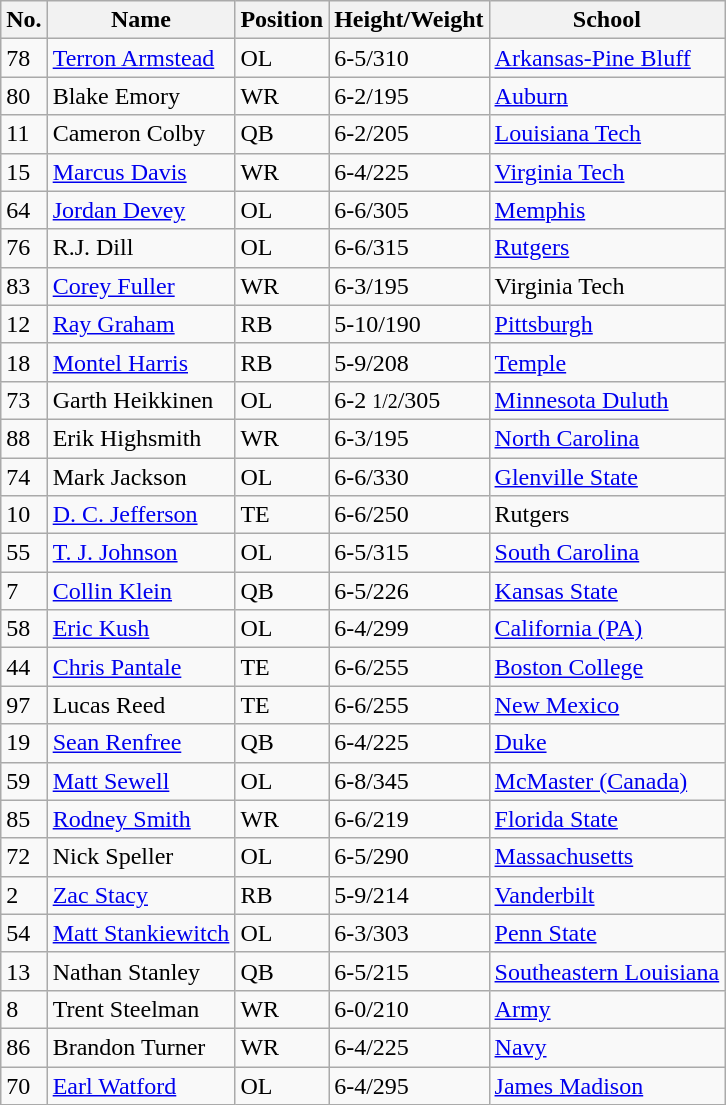<table class="wikitable">
<tr>
<th>No.</th>
<th>Name</th>
<th>Position</th>
<th>Height/Weight</th>
<th>School</th>
</tr>
<tr>
<td>78</td>
<td><a href='#'>Terron Armstead</a></td>
<td>OL</td>
<td>6-5/310</td>
<td><a href='#'>Arkansas-Pine Bluff</a></td>
</tr>
<tr>
<td>80</td>
<td>Blake Emory</td>
<td>WR</td>
<td>6-2/195</td>
<td><a href='#'>Auburn</a></td>
</tr>
<tr>
<td>11</td>
<td>Cameron Colby</td>
<td>QB</td>
<td>6-2/205</td>
<td><a href='#'>Louisiana Tech</a></td>
</tr>
<tr>
<td>15</td>
<td><a href='#'>Marcus Davis</a></td>
<td>WR</td>
<td>6-4/225</td>
<td><a href='#'>Virginia Tech</a></td>
</tr>
<tr>
<td>64</td>
<td><a href='#'>Jordan Devey</a></td>
<td>OL</td>
<td>6-6/305</td>
<td><a href='#'>Memphis</a></td>
</tr>
<tr>
<td>76</td>
<td>R.J. Dill</td>
<td>OL</td>
<td>6-6/315</td>
<td><a href='#'>Rutgers</a></td>
</tr>
<tr>
<td>83</td>
<td><a href='#'>Corey Fuller</a></td>
<td>WR</td>
<td>6-3/195</td>
<td>Virginia Tech</td>
</tr>
<tr>
<td>12</td>
<td><a href='#'>Ray Graham</a></td>
<td>RB</td>
<td>5-10/190</td>
<td><a href='#'>Pittsburgh</a></td>
</tr>
<tr>
<td>18</td>
<td><a href='#'>Montel Harris</a></td>
<td>RB</td>
<td>5-9/208</td>
<td><a href='#'>Temple</a></td>
</tr>
<tr>
<td>73</td>
<td>Garth Heikkinen</td>
<td>OL</td>
<td>6-2 <small>1/2</small>/305</td>
<td><a href='#'>Minnesota Duluth</a></td>
</tr>
<tr>
<td>88</td>
<td>Erik Highsmith</td>
<td>WR</td>
<td>6-3/195</td>
<td><a href='#'>North Carolina</a></td>
</tr>
<tr>
<td>74</td>
<td>Mark Jackson</td>
<td>OL</td>
<td>6-6/330</td>
<td><a href='#'>Glenville State</a></td>
</tr>
<tr>
<td>10</td>
<td><a href='#'>D. C. Jefferson</a></td>
<td>TE</td>
<td>6-6/250</td>
<td>Rutgers</td>
</tr>
<tr>
<td>55</td>
<td><a href='#'>T. J. Johnson</a></td>
<td>OL</td>
<td>6-5/315</td>
<td><a href='#'>South Carolina</a></td>
</tr>
<tr>
<td>7</td>
<td><a href='#'>Collin Klein</a></td>
<td>QB</td>
<td>6-5/226</td>
<td><a href='#'>Kansas State</a></td>
</tr>
<tr>
<td>58</td>
<td><a href='#'>Eric Kush</a></td>
<td>OL</td>
<td>6-4/299</td>
<td><a href='#'>California (PA)</a></td>
</tr>
<tr>
<td>44</td>
<td><a href='#'>Chris Pantale</a></td>
<td>TE</td>
<td>6-6/255</td>
<td><a href='#'>Boston College</a></td>
</tr>
<tr>
<td>97</td>
<td>Lucas Reed</td>
<td>TE</td>
<td>6-6/255</td>
<td><a href='#'>New Mexico</a></td>
</tr>
<tr>
<td>19</td>
<td><a href='#'>Sean Renfree</a></td>
<td>QB</td>
<td>6-4/225</td>
<td><a href='#'>Duke</a></td>
</tr>
<tr>
<td>59</td>
<td><a href='#'>Matt Sewell</a></td>
<td>OL</td>
<td>6-8/345</td>
<td><a href='#'>McMaster (Canada)</a></td>
</tr>
<tr>
<td>85</td>
<td><a href='#'>Rodney Smith</a></td>
<td>WR</td>
<td>6-6/219</td>
<td><a href='#'>Florida State</a></td>
</tr>
<tr>
<td>72</td>
<td>Nick Speller</td>
<td>OL</td>
<td>6-5/290</td>
<td><a href='#'>Massachusetts</a></td>
</tr>
<tr>
<td>2</td>
<td><a href='#'>Zac Stacy</a></td>
<td>RB</td>
<td>5-9/214</td>
<td><a href='#'>Vanderbilt</a></td>
</tr>
<tr>
<td>54</td>
<td><a href='#'>Matt Stankiewitch</a></td>
<td>OL</td>
<td>6-3/303</td>
<td><a href='#'>Penn State</a></td>
</tr>
<tr>
<td>13</td>
<td>Nathan Stanley</td>
<td>QB</td>
<td>6-5/215</td>
<td><a href='#'>Southeastern Louisiana</a></td>
</tr>
<tr>
<td>8</td>
<td>Trent Steelman</td>
<td>WR</td>
<td>6-0/210</td>
<td><a href='#'>Army</a></td>
</tr>
<tr>
<td>86</td>
<td>Brandon Turner</td>
<td>WR</td>
<td>6-4/225</td>
<td><a href='#'>Navy</a></td>
</tr>
<tr>
<td>70</td>
<td><a href='#'>Earl Watford</a></td>
<td>OL</td>
<td>6-4/295</td>
<td><a href='#'>James Madison</a></td>
</tr>
</table>
